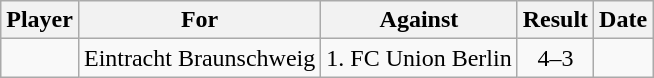<table class="wikitable sortable">
<tr>
<th>Player</th>
<th>For</th>
<th>Against</th>
<th style="text-align:center">Result</th>
<th>Date</th>
</tr>
<tr>
<td> </td>
<td>Eintracht Braunschweig</td>
<td>1. FC Union Berlin</td>
<td style="text-align:center;">4–3</td>
<td></td>
</tr>
</table>
